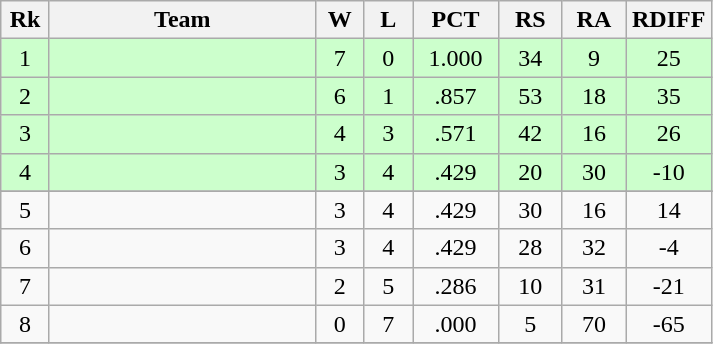<table class=wikitable style=text-align:center>
<tr>
<th width=25>Rk</th>
<th width=170>Team</th>
<th width=25>W</th>
<th width=25>L</th>
<th width=50>PCT</th>
<th width=35>RS</th>
<th width=35>RA</th>
<th width=50>RDIFF</th>
</tr>
<tr bgcolor=ccffcc>
<td>1</td>
<td style="text-align:left;"></td>
<td>7</td>
<td>0</td>
<td>1.000</td>
<td>34</td>
<td>9</td>
<td>25</td>
</tr>
<tr bgcolor=ccffcc>
<td>2</td>
<td style="text-align:left;"></td>
<td>6</td>
<td>1</td>
<td>.857</td>
<td>53</td>
<td>18</td>
<td>35</td>
</tr>
<tr bgcolor="ccffcc">
<td>3</td>
<td style="text-align:left;"></td>
<td>4</td>
<td>3</td>
<td>.571</td>
<td>42</td>
<td>16</td>
<td>26</td>
</tr>
<tr bgcolor="ccffcc">
<td>4</td>
<td style="text-align:left;"></td>
<td>3</td>
<td>4</td>
<td>.429</td>
<td>20</td>
<td>30</td>
<td>-10</td>
</tr>
<tr bgcolor="ccffcc">
</tr>
<tr>
<td>5</td>
<td style="text-align:left;"></td>
<td>3</td>
<td>4</td>
<td>.429</td>
<td>30</td>
<td>16</td>
<td>14</td>
</tr>
<tr>
<td>6</td>
<td style="text-align:left;"></td>
<td>3</td>
<td>4</td>
<td>.429</td>
<td>28</td>
<td>32</td>
<td>-4</td>
</tr>
<tr>
<td>7</td>
<td style="text-align:left;"></td>
<td>2</td>
<td>5</td>
<td>.286</td>
<td>10</td>
<td>31</td>
<td>-21</td>
</tr>
<tr>
<td>8</td>
<td style="text-align:left;"></td>
<td>0</td>
<td>7</td>
<td>.000</td>
<td>5</td>
<td>70</td>
<td>-65</td>
</tr>
<tr>
</tr>
</table>
